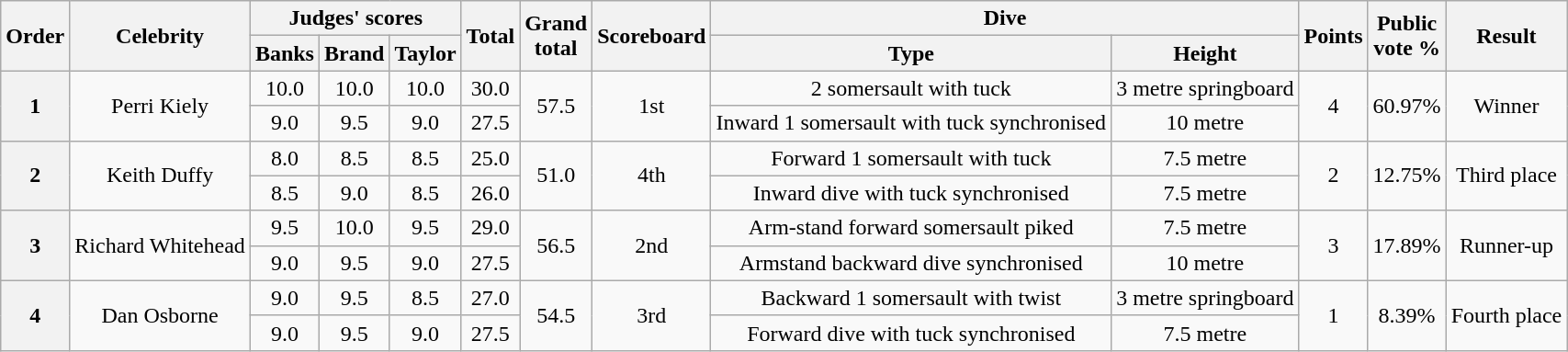<table class="wikitable" style="margin= auto; text-align: center;">
<tr>
<th scope=row rowspan=2>Order</th>
<th rowspan=2>Celebrity</th>
<th colspan=3>Judges' scores</th>
<th rowspan=2>Total</th>
<th rowspan=2>Grand<br>total</th>
<th rowspan=2>Scoreboard</th>
<th colspan=2>Dive</th>
<th rowspan=2>Points</th>
<th rowspan=2>Public<br>vote %</th>
<th rowspan=2>Result</th>
</tr>
<tr>
<th>Banks</th>
<th>Brand</th>
<th>Taylor</th>
<th>Type</th>
<th>Height</th>
</tr>
<tr>
<th scope=row rowspan=2>1</th>
<td rowspan=2>Perri Kiely</td>
<td>10.0</td>
<td>10.0</td>
<td>10.0</td>
<td>30.0</td>
<td rowspan=2>57.5</td>
<td rowspan=2>1st</td>
<td>2  somersault with tuck</td>
<td>3 metre springboard</td>
<td rowspan=2>4</td>
<td rowspan=2>60.97%</td>
<td rowspan=2>Winner</td>
</tr>
<tr>
<td>9.0</td>
<td>9.5</td>
<td>9.0</td>
<td>27.5</td>
<td>Inward 1  somersault with tuck synchronised</td>
<td>10 metre</td>
</tr>
<tr>
<th scope=row rowspan=2>2</th>
<td rowspan=2>Keith Duffy</td>
<td>8.0</td>
<td>8.5</td>
<td>8.5</td>
<td>25.0</td>
<td rowspan=2>51.0</td>
<td rowspan=2>4th</td>
<td>Forward 1  somersault with tuck</td>
<td>7.5 metre</td>
<td rowspan=2>2</td>
<td rowspan=2>12.75%</td>
<td rowspan=2>Third place</td>
</tr>
<tr>
<td>8.5</td>
<td>9.0</td>
<td>8.5</td>
<td>26.0</td>
<td>Inward dive with tuck synchronised</td>
<td>7.5 metre</td>
</tr>
<tr>
<th scope=row rowspan=2>3</th>
<td rowspan=2>Richard Whitehead</td>
<td>9.5</td>
<td>10.0</td>
<td>9.5</td>
<td>29.0</td>
<td rowspan=2>56.5</td>
<td rowspan=2>2nd</td>
<td>Arm-stand forward somersault piked</td>
<td>7.5 metre</td>
<td rowspan=2>3</td>
<td rowspan=2>17.89%</td>
<td rowspan=2>Runner-up</td>
</tr>
<tr>
<td>9.0</td>
<td>9.5</td>
<td>9.0</td>
<td>27.5</td>
<td>Armstand backward dive synchronised</td>
<td>10 metre</td>
</tr>
<tr>
<th scope=row rowspan=2>4</th>
<td rowspan=2>Dan Osborne</td>
<td>9.0</td>
<td>9.5</td>
<td>8.5</td>
<td>27.0</td>
<td rowspan=2>54.5</td>
<td rowspan=2>3rd</td>
<td>Backward 1  somersault with twist</td>
<td>3 metre springboard</td>
<td rowspan=2>1</td>
<td rowspan=2>8.39%</td>
<td rowspan=2>Fourth place</td>
</tr>
<tr>
<td>9.0</td>
<td>9.5</td>
<td>9.0</td>
<td>27.5</td>
<td>Forward dive with tuck synchronised</td>
<td>7.5 metre</td>
</tr>
</table>
